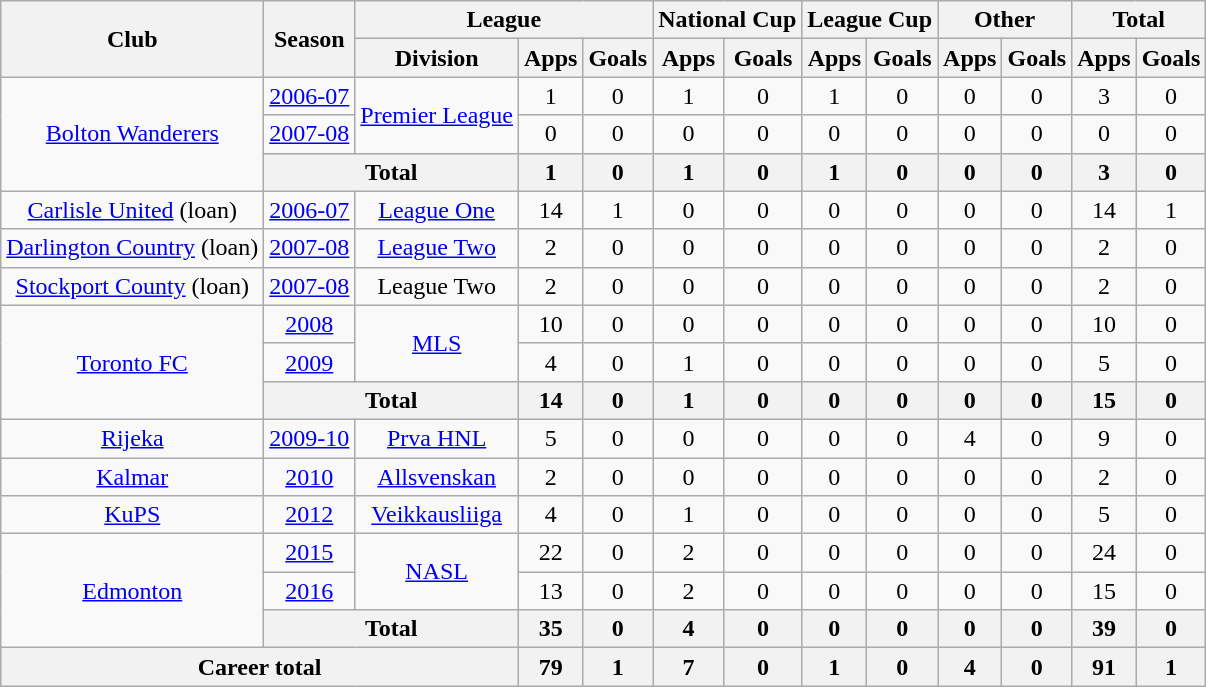<table class=wikitable style=text-align:center>
<tr>
<th rowspan=2>Club</th>
<th rowspan=2>Season</th>
<th colspan=3>League</th>
<th colspan=2>National Cup</th>
<th colspan=2>League Cup</th>
<th colspan=2>Other</th>
<th colspan=2>Total</th>
</tr>
<tr>
<th>Division</th>
<th>Apps</th>
<th>Goals</th>
<th>Apps</th>
<th>Goals</th>
<th>Apps</th>
<th>Goals</th>
<th>Apps</th>
<th>Goals</th>
<th>Apps</th>
<th>Goals</th>
</tr>
<tr>
<td rowspan="3"><a href='#'>Bolton Wanderers</a></td>
<td><a href='#'>2006-07</a></td>
<td rowspan="2"><a href='#'>Premier League</a></td>
<td>1</td>
<td>0</td>
<td>1</td>
<td>0</td>
<td>1</td>
<td>0</td>
<td>0</td>
<td>0</td>
<td>3</td>
<td>0</td>
</tr>
<tr>
<td><a href='#'>2007-08</a></td>
<td>0</td>
<td>0</td>
<td>0</td>
<td>0</td>
<td>0</td>
<td>0</td>
<td>0</td>
<td>0</td>
<td>0</td>
<td>0</td>
</tr>
<tr>
<th colspan=2>Total</th>
<th>1</th>
<th>0</th>
<th>1</th>
<th>0</th>
<th>1</th>
<th>0</th>
<th>0</th>
<th>0</th>
<th>3</th>
<th>0</th>
</tr>
<tr>
<td><a href='#'>Carlisle United</a>  (loan)</td>
<td><a href='#'>2006-07</a></td>
<td><a href='#'>League One</a></td>
<td>14</td>
<td>1</td>
<td>0</td>
<td>0</td>
<td>0</td>
<td>0</td>
<td>0</td>
<td>0</td>
<td>14</td>
<td>1</td>
</tr>
<tr>
<td><a href='#'>Darlington Country</a>  (loan)</td>
<td><a href='#'>2007-08</a></td>
<td><a href='#'>League Two</a></td>
<td>2</td>
<td>0</td>
<td>0</td>
<td>0</td>
<td>0</td>
<td>0</td>
<td>0</td>
<td>0</td>
<td>2</td>
<td>0</td>
</tr>
<tr>
<td><a href='#'>Stockport County</a>  (loan)</td>
<td><a href='#'>2007-08</a></td>
<td>League Two</td>
<td>2</td>
<td>0</td>
<td>0</td>
<td>0</td>
<td>0</td>
<td>0</td>
<td>0</td>
<td>0</td>
<td>2</td>
<td>0</td>
</tr>
<tr>
<td rowspan="3"><a href='#'>Toronto FC</a></td>
<td><a href='#'>2008</a></td>
<td rowspan="2"><a href='#'>MLS</a></td>
<td>10</td>
<td>0</td>
<td>0</td>
<td>0</td>
<td>0</td>
<td>0</td>
<td>0</td>
<td>0</td>
<td>10</td>
<td>0</td>
</tr>
<tr>
<td><a href='#'>2009</a></td>
<td>4</td>
<td>0</td>
<td>1</td>
<td>0</td>
<td>0</td>
<td>0</td>
<td>0</td>
<td>0</td>
<td>5</td>
<td>0</td>
</tr>
<tr>
<th colspan=2>Total</th>
<th>14</th>
<th>0</th>
<th>1</th>
<th>0</th>
<th>0</th>
<th>0</th>
<th>0</th>
<th>0</th>
<th>15</th>
<th>0</th>
</tr>
<tr>
<td><a href='#'>Rijeka</a></td>
<td><a href='#'>2009-10</a></td>
<td><a href='#'>Prva HNL</a></td>
<td>5</td>
<td>0</td>
<td>0</td>
<td>0</td>
<td>0</td>
<td>0</td>
<td>4</td>
<td>0</td>
<td>9</td>
<td>0</td>
</tr>
<tr>
<td><a href='#'>Kalmar</a></td>
<td><a href='#'>2010</a></td>
<td><a href='#'>Allsvenskan</a></td>
<td>2</td>
<td>0</td>
<td>0</td>
<td>0</td>
<td>0</td>
<td>0</td>
<td>0</td>
<td>0</td>
<td>2</td>
<td>0</td>
</tr>
<tr>
<td><a href='#'>KuPS</a></td>
<td><a href='#'>2012</a></td>
<td><a href='#'>Veikkausliiga</a></td>
<td>4</td>
<td>0</td>
<td>1</td>
<td>0</td>
<td>0</td>
<td>0</td>
<td>0</td>
<td>0</td>
<td>5</td>
<td>0</td>
</tr>
<tr>
<td rowspan="3"><a href='#'>Edmonton</a></td>
<td><a href='#'>2015</a></td>
<td rowspan="2"><a href='#'>NASL</a></td>
<td>22</td>
<td>0</td>
<td>2</td>
<td>0</td>
<td>0</td>
<td>0</td>
<td>0</td>
<td>0</td>
<td>24</td>
<td>0</td>
</tr>
<tr>
<td><a href='#'>2016</a></td>
<td>13</td>
<td>0</td>
<td>2</td>
<td>0</td>
<td>0</td>
<td>0</td>
<td>0</td>
<td>0</td>
<td>15</td>
<td>0</td>
</tr>
<tr>
<th colspan=2>Total</th>
<th>35</th>
<th>0</th>
<th>4</th>
<th>0</th>
<th>0</th>
<th>0</th>
<th>0</th>
<th>0</th>
<th>39</th>
<th>0</th>
</tr>
<tr>
<th colspan=3>Career total</th>
<th>79</th>
<th>1</th>
<th>7</th>
<th>0</th>
<th>1</th>
<th>0</th>
<th>4</th>
<th>0</th>
<th>91</th>
<th>1</th>
</tr>
</table>
